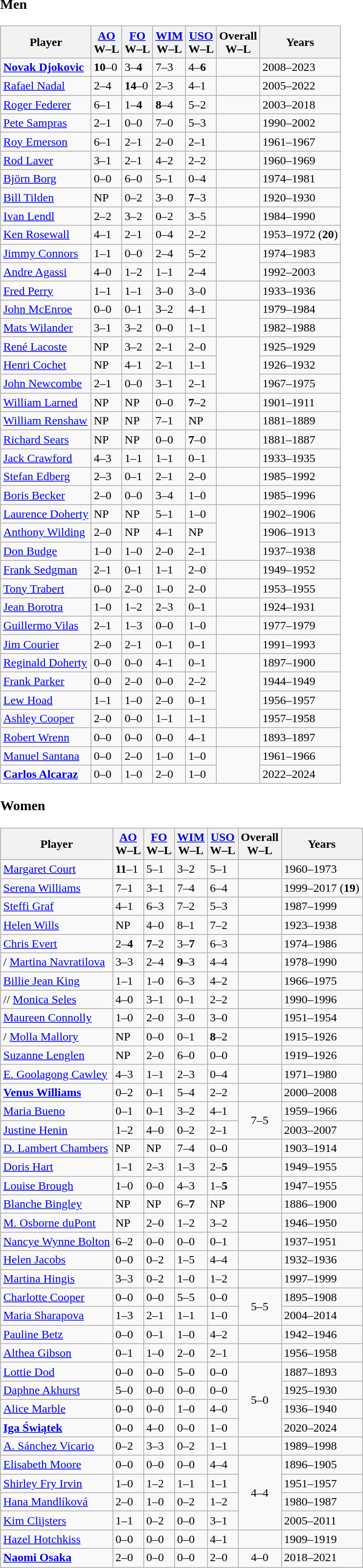<table>
<tr style="vertical-align:top">
<td><br><h3>Men</h3>
<table class="wikitable mw-datatable sticky-table-row1 sortable sort-under-center">
<tr>
<th scope="col">Player</th>
<th scope="col"><a href='#'>AO</a><br>W–L</th>
<th scope="col"><a href='#'>FO</a><br>W–L</th>
<th scope="col"><a href='#'>WIM</a><br>W–L</th>
<th scope="col"><a href='#'>USO</a><br>W–L</th>
<th scope="col">Overall<br>W–L</th>
<th scope="col">Years</th>
</tr>
<tr>
<td> <strong><a href='#'>Novak Djokovic</a></strong></td>
<td><strong>10</strong>–0</td>
<td>3–<strong>4</strong></td>
<td>7–3</td>
<td>4–<strong>6</strong></td>
<td></td>
<td>2008–2023</td>
</tr>
<tr>
<td> <a href='#'>Rafael Nadal</a></td>
<td>2–4</td>
<td><strong>14</strong>–0</td>
<td>2–3</td>
<td>4–1</td>
<td></td>
<td>2005–2022</td>
</tr>
<tr>
<td> <a href='#'>Roger Federer</a></td>
<td>6–1</td>
<td>1–<strong>4</strong></td>
<td><strong>8</strong>–4</td>
<td>5–2</td>
<td></td>
<td>2003–2018</td>
</tr>
<tr>
<td> <a href='#'>Pete Sampras</a></td>
<td>2–1</td>
<td>0–0</td>
<td>7–0</td>
<td>5–3</td>
<td></td>
<td>1990–2002</td>
</tr>
<tr>
<td> <a href='#'>Roy Emerson</a></td>
<td>6–1</td>
<td>2–1</td>
<td>2–0</td>
<td>2–1</td>
<td></td>
<td>1961–1967</td>
</tr>
<tr>
<td> <a href='#'>Rod Laver</a></td>
<td>3–1</td>
<td>2–1</td>
<td>4–2</td>
<td>2–2</td>
<td></td>
<td>1960–1969</td>
</tr>
<tr>
<td> <a href='#'>Björn Borg</a></td>
<td>0–0</td>
<td>6–0</td>
<td>5–1</td>
<td>0–4</td>
<td></td>
<td>1974–1981</td>
</tr>
<tr>
<td> <a href='#'>Bill Tilden</a></td>
<td>NP</td>
<td>0–2</td>
<td>3–0</td>
<td><strong>7</strong>–3</td>
<td></td>
<td>1920–1930</td>
</tr>
<tr>
<td> <a href='#'>Ivan Lendl</a>  </td>
<td>2–2</td>
<td>3–2</td>
<td>0–2</td>
<td>3–5</td>
<td></td>
<td>1984–1990</td>
</tr>
<tr>
<td> <a href='#'>Ken Rosewall</a></td>
<td>4–1</td>
<td>2–1</td>
<td>0–4</td>
<td>2–2</td>
<td></td>
<td>1953–1972 (<strong>20</strong>)</td>
</tr>
<tr>
<td> <a href='#'>Jimmy Connors</a></td>
<td>1–1</td>
<td>0–0</td>
<td>2–4</td>
<td>5–2</td>
<td rowspan=2></td>
<td>1974–1983</td>
</tr>
<tr>
<td> <a href='#'>Andre Agassi</a></td>
<td>4–0</td>
<td>1–2</td>
<td>1–1</td>
<td>2–4</td>
<td>1992–2003</td>
</tr>
<tr>
<td> <a href='#'>Fred Perry</a></td>
<td>1–1</td>
<td>1–1</td>
<td>3–0</td>
<td>3–0</td>
<td></td>
<td>1933–1936</td>
</tr>
<tr>
<td> <a href='#'>John McEnroe</a></td>
<td>0–0</td>
<td>0–1</td>
<td>3–2</td>
<td>4–1</td>
<td rowspan=2></td>
<td>1979–1984</td>
</tr>
<tr>
<td> <a href='#'>Mats Wilander</a></td>
<td>3–1</td>
<td>3–2</td>
<td>0–0</td>
<td>1–1</td>
<td>1982–1988</td>
</tr>
<tr>
<td> <a href='#'>René Lacoste</a></td>
<td>NP</td>
<td>3–2</td>
<td>2–1</td>
<td>2–0</td>
<td rowspan=3></td>
<td>1925–1929</td>
</tr>
<tr>
<td> <a href='#'>Henri Cochet</a></td>
<td>NP</td>
<td>4–1</td>
<td>2–1</td>
<td>1–1</td>
<td>1926–1932</td>
</tr>
<tr>
<td> <a href='#'>John Newcombe</a></td>
<td>2–1</td>
<td>0–0</td>
<td>3–1</td>
<td>2–1</td>
<td>1967–1975</td>
</tr>
<tr>
<td> <a href='#'>William Larned</a></td>
<td>NP</td>
<td>NP</td>
<td>0–0</td>
<td><strong>7</strong>–2</td>
<td></td>
<td>1901–1911</td>
</tr>
<tr>
<td> <a href='#'>William Renshaw</a></td>
<td>NP</td>
<td>NP</td>
<td>7–1</td>
<td>NP</td>
<td></td>
<td>1881–1889</td>
</tr>
<tr>
<td> <a href='#'>Richard Sears</a></td>
<td>NP</td>
<td>NP</td>
<td>0–0</td>
<td><strong>7</strong>–0</td>
<td></td>
<td>1881–1887</td>
</tr>
<tr>
<td> <a href='#'>Jack Crawford</a></td>
<td>4–3</td>
<td>1–1</td>
<td>1–1</td>
<td>0–1</td>
<td></td>
<td>1933–1935</td>
</tr>
<tr>
<td> <a href='#'>Stefan Edberg</a></td>
<td>2–3</td>
<td>0–1</td>
<td>2–1</td>
<td>2–0</td>
<td></td>
<td>1985–1992</td>
</tr>
<tr>
<td> <a href='#'>Boris Becker</a></td>
<td>2–0</td>
<td>0–0</td>
<td>3–4</td>
<td>1–0</td>
<td></td>
<td>1985–1996</td>
</tr>
<tr>
<td> <a href='#'>Laurence Doherty</a></td>
<td>NP</td>
<td>NP</td>
<td>5–1</td>
<td>1–0</td>
<td rowspan=3></td>
<td>1902–1906</td>
</tr>
<tr>
<td> <a href='#'>Anthony Wilding</a></td>
<td>2–0</td>
<td>NP</td>
<td>4–1</td>
<td>NP</td>
<td>1906–1913</td>
</tr>
<tr>
<td> <a href='#'>Don Budge</a></td>
<td>1–0</td>
<td>1–0</td>
<td>2–0</td>
<td>2–1</td>
<td>1937–1938</td>
</tr>
<tr>
<td> <a href='#'>Frank Sedgman</a></td>
<td>2–1</td>
<td>0–1</td>
<td>1–1</td>
<td>2–0</td>
<td></td>
<td>1949–1952</td>
</tr>
<tr>
<td> <a href='#'>Tony Trabert</a></td>
<td>0–0</td>
<td>2–0</td>
<td>1–0</td>
<td>2–0</td>
<td></td>
<td>1953–1955</td>
</tr>
<tr>
<td> <a href='#'>Jean Borotra</a></td>
<td>1–0</td>
<td>1–2</td>
<td>2–3</td>
<td>0–1</td>
<td></td>
<td>1924–1931</td>
</tr>
<tr>
<td> <a href='#'>Guillermo Vilas</a></td>
<td>2–1</td>
<td>1–3</td>
<td>0–0</td>
<td>1–0</td>
<td></td>
<td>1977–1979</td>
</tr>
<tr>
<td> <a href='#'>Jim Courier</a></td>
<td>2–0</td>
<td>2–1</td>
<td>0–1</td>
<td>0–1</td>
<td></td>
<td>1991–1993</td>
</tr>
<tr>
<td> <a href='#'>Reginald Doherty</a></td>
<td>0–0</td>
<td>0–0</td>
<td>4–1</td>
<td>0–1</td>
<td rowspan=4></td>
<td>1897–1900</td>
</tr>
<tr>
<td> <a href='#'>Frank Parker</a></td>
<td>0–0</td>
<td>2–0</td>
<td>0–0</td>
<td>2–2</td>
<td>1944–1949</td>
</tr>
<tr>
<td> <a href='#'>Lew Hoad</a></td>
<td>1–1</td>
<td>1–0</td>
<td>2–0</td>
<td>0–1</td>
<td>1956–1957</td>
</tr>
<tr>
<td> <a href='#'>Ashley Cooper</a></td>
<td>2–0</td>
<td>0–0</td>
<td>1–1</td>
<td>1–1</td>
<td>1957–1958</td>
</tr>
<tr>
<td> <a href='#'>Robert Wrenn</a></td>
<td>0–0</td>
<td>0–0</td>
<td>0–0</td>
<td>4–1</td>
<td></td>
<td>1893–1897</td>
</tr>
<tr>
<td> <a href='#'>Manuel Santana</a></td>
<td>0–0</td>
<td>2–0</td>
<td>1–0</td>
<td>1–0</td>
<td rowspan=2></td>
<td>1961–1966</td>
</tr>
<tr>
<td> <strong><a href='#'>Carlos Alcaraz</a></strong></td>
<td>0–0</td>
<td>1–0</td>
<td>2–0</td>
<td>1–0</td>
<td>2022–2024</td>
</tr>
</table>

<h3>Women</h3>
<table class="wikitable sortable mw-datatable sticky-table-row1 sort-under-center">
<tr>
<th scope="col">Player</th>
<th scope="col"><a href='#'>AO</a><br>W–L</th>
<th scope="col"><a href='#'>FO</a><br>W–L</th>
<th scope="col"><a href='#'>WIM</a><br>W–L</th>
<th scope="col"><a href='#'>USO</a><br>W–L</th>
<th scope="col">Overall<br>W–L</th>
<th scope="col">Years</th>
</tr>
<tr>
<td> <a href='#'>Margaret Court</a></td>
<td><strong>11</strong>–1</td>
<td>5–1</td>
<td>3–2</td>
<td>5–1</td>
<td></td>
<td>1960–1973</td>
</tr>
<tr>
<td> <a href='#'>Serena Williams</a></td>
<td>7–1</td>
<td>3–1</td>
<td>7–4</td>
<td>6–4</td>
<td></td>
<td>1999–2017 (<strong>19</strong>)</td>
</tr>
<tr>
<td> <a href='#'>Steffi Graf</a></td>
<td>4–1</td>
<td>6–3</td>
<td>7–2</td>
<td>5–3</td>
<td></td>
<td>1987–1999</td>
</tr>
<tr>
<td> <a href='#'>Helen Wills</a></td>
<td>NP</td>
<td>4–0</td>
<td>8–1</td>
<td>7–2</td>
<td></td>
<td>1923–1938</td>
</tr>
<tr>
<td> <a href='#'>Chris Evert</a></td>
<td>2–<strong>4</strong></td>
<td><strong>7</strong>–2</td>
<td>3–<strong>7</strong></td>
<td>6–3</td>
<td></td>
<td>1974–1986</td>
</tr>
<tr>
<td>/ <a href='#'>Martina Navratilova</a></td>
<td>3–3</td>
<td>2–4</td>
<td><strong>9</strong>–3</td>
<td>4–4</td>
<td></td>
<td>1978–1990</td>
</tr>
<tr>
<td> <a href='#'>Billie Jean King</a></td>
<td>1–1</td>
<td>1–0</td>
<td>6–3</td>
<td>4–2</td>
<td></td>
<td>1966–1975</td>
</tr>
<tr>
<td>// <a href='#'>Monica Seles</a></td>
<td>4–0</td>
<td>3–1</td>
<td>0–1</td>
<td>2–2</td>
<td></td>
<td>1990–1996</td>
</tr>
<tr>
<td> <a href='#'>Maureen Connolly</a></td>
<td>1–0</td>
<td>2–0</td>
<td>3–0</td>
<td>3–0</td>
<td></td>
<td>1951–1954</td>
</tr>
<tr>
<td>/ <a href='#'>Molla Mallory</a></td>
<td>NP</td>
<td>0–0</td>
<td>0–1</td>
<td><strong>8</strong>–2</td>
<td></td>
<td>1915–1926</td>
</tr>
<tr>
<td> <a href='#'>Suzanne Lenglen</a></td>
<td>NP</td>
<td>2–0</td>
<td>6–0</td>
<td>0–0</td>
<td></td>
<td>1919–1926</td>
</tr>
<tr>
<td> <a href='#'>E. Goolagong Cawley</a></td>
<td>4–3</td>
<td>1–1</td>
<td>2–3</td>
<td>0–4</td>
<td></td>
<td>1971–1980</td>
</tr>
<tr>
<td> <strong><a href='#'>Venus Williams</a></strong></td>
<td>0–2</td>
<td>0–1</td>
<td>5–4</td>
<td>2–2</td>
<td></td>
<td>2000–2008</td>
</tr>
<tr>
<td> <a href='#'>Maria Bueno</a></td>
<td>0–1</td>
<td>0–1</td>
<td>3–2</td>
<td>4–1</td>
<td rowspan=2 style="text-align:center;">7–5</td>
<td>1959–1966</td>
</tr>
<tr>
<td> <a href='#'>Justine Henin</a></td>
<td>1–2</td>
<td>4–0</td>
<td>0–2</td>
<td>2–1</td>
<td>2003–2007</td>
</tr>
<tr>
<td> <a href='#'>D. Lambert Chambers</a></td>
<td>NP</td>
<td>NP</td>
<td>7–4</td>
<td>0–0</td>
<td></td>
<td>1903–1914</td>
</tr>
<tr>
<td> <a href='#'>Doris Hart</a></td>
<td>1–1</td>
<td>2–3</td>
<td>1–3</td>
<td>2–<strong>5</strong></td>
<td></td>
<td>1949–1955</td>
</tr>
<tr>
<td> <a href='#'>Louise Brough</a></td>
<td>1–0</td>
<td>0–0</td>
<td>4–3</td>
<td>1–<strong>5</strong></td>
<td></td>
<td>1947–1955</td>
</tr>
<tr>
<td> <a href='#'>Blanche Bingley</a></td>
<td>NP</td>
<td>NP</td>
<td>6–<strong>7</strong></td>
<td>NP</td>
<td></td>
<td>1886–1900</td>
</tr>
<tr>
<td> <a href='#'>M. Osborne duPont</a></td>
<td>NP</td>
<td>2–0</td>
<td>1–2</td>
<td>3–2</td>
<td></td>
<td>1946–1950</td>
</tr>
<tr>
<td> <a href='#'>Nancye Wynne Bolton</a></td>
<td>6–2</td>
<td>0–0</td>
<td>0–0</td>
<td>0–1</td>
<td></td>
<td>1937–1951</td>
</tr>
<tr>
<td> <a href='#'>Helen Jacobs</a></td>
<td>0–0</td>
<td>0–2</td>
<td>1–5</td>
<td>4–4</td>
<td></td>
<td>1932–1936</td>
</tr>
<tr>
<td> <a href='#'>Martina Hingis</a></td>
<td>3–3</td>
<td>0–2</td>
<td>1–0</td>
<td>1–2</td>
<td></td>
<td>1997–1999</td>
</tr>
<tr>
<td> <a href='#'>Charlotte Cooper</a></td>
<td>0–0</td>
<td>0–0</td>
<td>5–5</td>
<td>0–0</td>
<td rowspan=2 style="text-align:center;">5–5</td>
<td>1895–1908</td>
</tr>
<tr>
<td> <a href='#'>Maria Sharapova</a></td>
<td>1–3</td>
<td>2–1</td>
<td>1–1</td>
<td>1–0</td>
<td>2004–2014</td>
</tr>
<tr>
<td> <a href='#'>Pauline Betz</a></td>
<td>0–0</td>
<td>0–1</td>
<td>1–0</td>
<td>4–2</td>
<td></td>
<td>1942–1946</td>
</tr>
<tr>
<td> <a href='#'>Althea Gibson</a></td>
<td>0–1</td>
<td>1–0</td>
<td>2–0</td>
<td>2–1</td>
<td></td>
<td>1956–1958</td>
</tr>
<tr>
<td> <a href='#'>Lottie Dod</a></td>
<td>0–0</td>
<td>0–0</td>
<td>5–0</td>
<td>0–0</td>
<td rowspan=4 style="text-align:center;">5–0</td>
<td>1887–1893</td>
</tr>
<tr>
<td> <a href='#'>Daphne Akhurst</a></td>
<td>5–0</td>
<td>0–0</td>
<td>0–0</td>
<td>0–0</td>
<td>1925–1930</td>
</tr>
<tr>
<td> <a href='#'>Alice Marble</a></td>
<td>0–0</td>
<td>0–0</td>
<td>1–0</td>
<td>4–0</td>
<td>1936–1940</td>
</tr>
<tr>
<td> <strong><a href='#'>Iga Świątek</a></strong></td>
<td>0–0</td>
<td>4–0</td>
<td>0–0</td>
<td>1–0</td>
<td>2020–2024</td>
</tr>
<tr>
<td> <a href='#'>A. Sánchez Vicario</a></td>
<td>0–2</td>
<td>3–3</td>
<td>0–2</td>
<td>1–1</td>
<td></td>
<td>1989–1998</td>
</tr>
<tr>
<td> <a href='#'>Elisabeth Moore</a></td>
<td>0–0</td>
<td>0–0</td>
<td>0–0</td>
<td>4–4</td>
<td rowspan=4 style="text-align:center;">4–4</td>
<td>1896–1905</td>
</tr>
<tr>
<td> <a href='#'>Shirley Fry Irvin</a></td>
<td>1–0</td>
<td>1–2</td>
<td>1–1</td>
<td>1–1</td>
<td>1951–1957</td>
</tr>
<tr>
<td> <a href='#'>Hana Mandlíková</a></td>
<td>2–0</td>
<td>1–0</td>
<td>0–2</td>
<td>1–2</td>
<td>1980–1987</td>
</tr>
<tr>
<td> <a href='#'>Kim Clijsters</a></td>
<td>1–1</td>
<td>0–2</td>
<td>0–0</td>
<td>3–1</td>
<td>2005–2011</td>
</tr>
<tr>
<td> <a href='#'>Hazel Hotchkiss</a></td>
<td>0–0</td>
<td>0–0</td>
<td>0–0</td>
<td>4–1</td>
<td></td>
<td>1909–1919</td>
</tr>
<tr>
<td> <strong><a href='#'>Naomi Osaka</a></strong></td>
<td>2–0</td>
<td>0–0</td>
<td>0–0</td>
<td>2–0</td>
<td style="text-align:center;">4–0</td>
<td>2018–2021</td>
</tr>
</table>
</td>
</tr>
</table>
